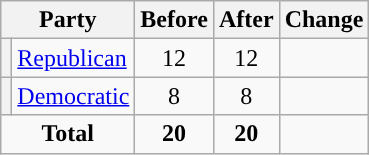<table class="wikitable" style="text-align:center;">
<tr>
<th colspan="2">Party</th>
<th>Before</th>
<th>After</th>
<th>Change</th>
</tr>
<tr>
<th style="background-color:"></th>
<td style="text-align:left;"><a href='#'>Republican</a></td>
<td>12</td>
<td>12</td>
<td></td>
</tr>
<tr>
<th style="background-color:"></th>
<td style="text-align:left;"><a href='#'>Democratic</a></td>
<td>8</td>
<td>8</td>
<td></td>
</tr>
<tr>
<td colspan="2"><strong>Total</strong></td>
<td><strong>20</strong></td>
<td><strong>20</strong></td>
<td></td>
</tr>
</table>
